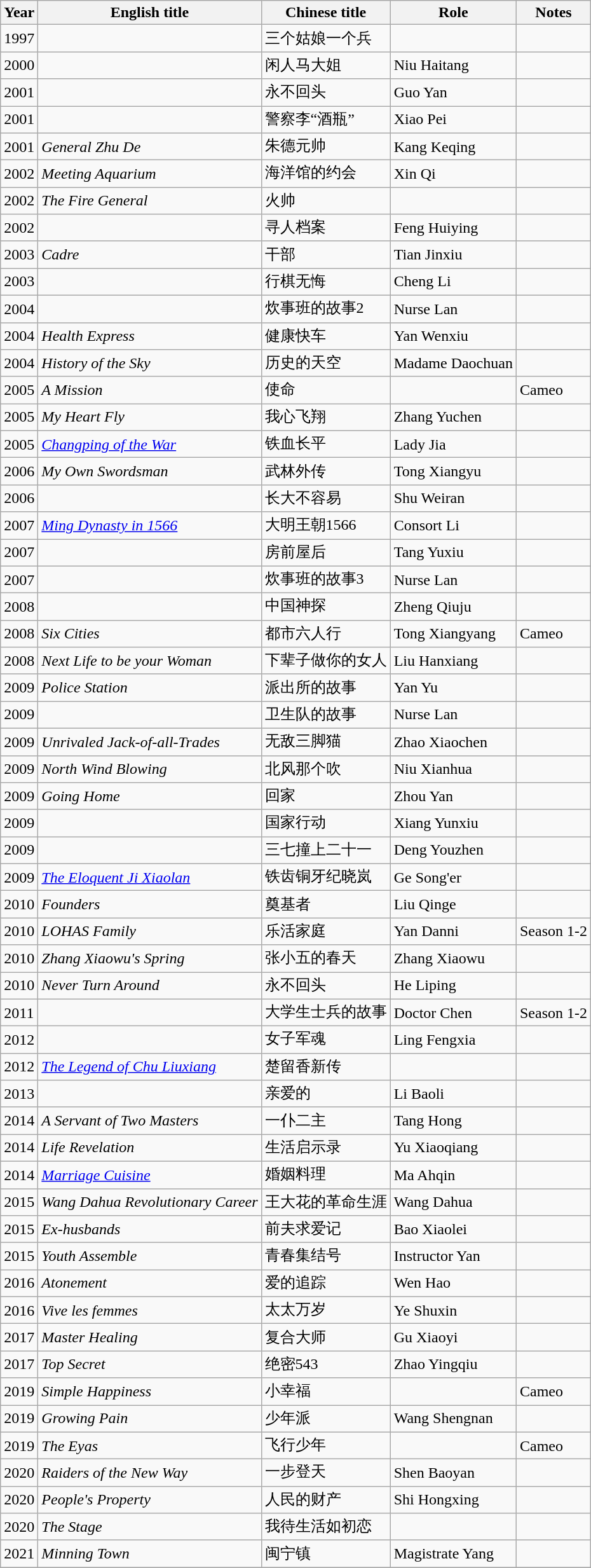<table class="wikitable sortable">
<tr>
<th>Year</th>
<th>English title</th>
<th>Chinese title</th>
<th>Role</th>
<th class="unsortable">Notes</th>
</tr>
<tr>
<td>1997</td>
<td></td>
<td>三个姑娘一个兵</td>
<td></td>
<td></td>
</tr>
<tr>
<td>2000</td>
<td></td>
<td>闲人马大姐</td>
<td>Niu Haitang</td>
<td></td>
</tr>
<tr>
<td>2001</td>
<td></td>
<td>永不回头</td>
<td>Guo Yan</td>
<td></td>
</tr>
<tr>
<td>2001</td>
<td></td>
<td>警察李“酒瓶”</td>
<td>Xiao Pei</td>
<td></td>
</tr>
<tr>
<td>2001</td>
<td><em>General Zhu De</em></td>
<td>朱德元帅</td>
<td>Kang Keqing</td>
<td></td>
</tr>
<tr>
<td>2002</td>
<td><em>Meeting Aquarium</em></td>
<td>海洋馆的约会</td>
<td>Xin Qi</td>
<td></td>
</tr>
<tr>
<td>2002</td>
<td><em>The Fire General</em></td>
<td>火帅</td>
<td></td>
<td></td>
</tr>
<tr>
<td>2002</td>
<td></td>
<td>寻人档案</td>
<td>Feng Huiying</td>
<td></td>
</tr>
<tr>
<td>2003</td>
<td><em>Cadre</em></td>
<td>干部</td>
<td>Tian Jinxiu</td>
<td></td>
</tr>
<tr>
<td>2003</td>
<td></td>
<td>行棋无悔</td>
<td>Cheng Li</td>
<td></td>
</tr>
<tr>
<td>2004</td>
<td></td>
<td>炊事班的故事2</td>
<td>Nurse Lan</td>
<td></td>
</tr>
<tr>
<td>2004</td>
<td><em>Health Express</em></td>
<td>健康快车</td>
<td>Yan Wenxiu</td>
<td></td>
</tr>
<tr>
<td>2004</td>
<td><em>History of the Sky</em></td>
<td>历史的天空</td>
<td>Madame Daochuan</td>
<td></td>
</tr>
<tr>
<td>2005</td>
<td><em>A Mission</em></td>
<td>使命</td>
<td></td>
<td>Cameo</td>
</tr>
<tr>
<td>2005</td>
<td><em>My Heart Fly</em></td>
<td>我心飞翔</td>
<td>Zhang Yuchen</td>
<td></td>
</tr>
<tr>
<td>2005</td>
<td><em><a href='#'>Changping of the War</a></em></td>
<td>铁血长平</td>
<td>Lady Jia</td>
<td></td>
</tr>
<tr>
<td>2006</td>
<td><em>My Own Swordsman</em></td>
<td>武林外传</td>
<td>Tong Xiangyu</td>
<td></td>
</tr>
<tr>
<td>2006</td>
<td></td>
<td>长大不容易</td>
<td>Shu Weiran</td>
<td></td>
</tr>
<tr>
<td>2007</td>
<td><em><a href='#'>Ming Dynasty in 1566</a></em></td>
<td>大明王朝1566</td>
<td>Consort Li</td>
<td></td>
</tr>
<tr>
<td>2007</td>
<td></td>
<td>房前屋后</td>
<td>Tang Yuxiu</td>
<td></td>
</tr>
<tr>
<td>2007</td>
<td></td>
<td>炊事班的故事3</td>
<td>Nurse Lan</td>
<td></td>
</tr>
<tr>
<td>2008</td>
<td></td>
<td>中国神探</td>
<td>Zheng Qiuju</td>
<td></td>
</tr>
<tr>
<td>2008</td>
<td><em>Six Cities</em></td>
<td>都市六人行</td>
<td>Tong Xiangyang</td>
<td>Cameo</td>
</tr>
<tr>
<td>2008</td>
<td><em>Next Life to be your Woman</em></td>
<td>下辈子做你的女人</td>
<td>Liu Hanxiang</td>
<td></td>
</tr>
<tr>
<td>2009</td>
<td><em>Police Station</em></td>
<td>派出所的故事</td>
<td>Yan Yu</td>
<td></td>
</tr>
<tr>
<td>2009</td>
<td></td>
<td>卫生队的故事</td>
<td>Nurse Lan</td>
<td></td>
</tr>
<tr>
<td>2009</td>
<td><em>Unrivaled Jack-of-all-Trades</em></td>
<td>无敌三脚猫</td>
<td>Zhao Xiaochen</td>
<td></td>
</tr>
<tr>
<td>2009</td>
<td><em>North Wind Blowing</em></td>
<td>北风那个吹</td>
<td>Niu Xianhua</td>
<td></td>
</tr>
<tr>
<td>2009</td>
<td><em>Going Home</em></td>
<td>回家</td>
<td>Zhou Yan</td>
<td></td>
</tr>
<tr>
<td>2009</td>
<td></td>
<td>国家行动</td>
<td>Xiang Yunxiu</td>
<td></td>
</tr>
<tr>
<td>2009</td>
<td></td>
<td>三七撞上二十一</td>
<td>Deng Youzhen</td>
<td></td>
</tr>
<tr>
<td>2009</td>
<td><em><a href='#'>The Eloquent Ji Xiaolan</a></em></td>
<td>铁齿铜牙纪晓岚</td>
<td>Ge Song'er</td>
<td></td>
</tr>
<tr>
<td>2010</td>
<td><em>Founders</em></td>
<td>奠基者</td>
<td>Liu Qinge</td>
<td></td>
</tr>
<tr>
<td>2010</td>
<td><em>LOHAS Family</em></td>
<td>乐活家庭</td>
<td>Yan Danni</td>
<td>Season 1-2</td>
</tr>
<tr>
<td>2010</td>
<td><em>Zhang Xiaowu's Spring</em></td>
<td>张小五的春天</td>
<td>Zhang Xiaowu</td>
<td></td>
</tr>
<tr>
<td>2010</td>
<td><em>Never Turn Around</em></td>
<td>永不回头</td>
<td>He Liping</td>
<td></td>
</tr>
<tr>
<td>2011</td>
<td></td>
<td>大学生士兵的故事</td>
<td>Doctor Chen</td>
<td>Season 1-2</td>
</tr>
<tr>
<td>2012</td>
<td></td>
<td>女子军魂</td>
<td>Ling Fengxia</td>
<td></td>
</tr>
<tr>
<td>2012</td>
<td><em><a href='#'>The Legend of Chu Liuxiang</a></em></td>
<td>楚留香新传</td>
<td></td>
<td></td>
</tr>
<tr>
<td>2013</td>
<td></td>
<td>亲爱的</td>
<td>Li Baoli</td>
<td></td>
</tr>
<tr>
<td>2014</td>
<td><em>A Servant of Two Masters</em></td>
<td>一仆二主</td>
<td>Tang Hong</td>
<td></td>
</tr>
<tr>
<td>2014</td>
<td><em>Life Revelation</em></td>
<td>生活启示录</td>
<td>Yu Xiaoqiang</td>
<td></td>
</tr>
<tr>
<td>2014</td>
<td><em><a href='#'>Marriage Cuisine</a></em></td>
<td>婚姻料理</td>
<td>Ma Ahqin</td>
<td></td>
</tr>
<tr>
<td>2015</td>
<td><em>Wang Dahua Revolutionary Career</em></td>
<td>王大花的革命生涯</td>
<td>Wang Dahua</td>
<td></td>
</tr>
<tr>
<td>2015</td>
<td><em>Ex-husbands</em></td>
<td>前夫求爱记</td>
<td>Bao Xiaolei</td>
<td></td>
</tr>
<tr>
<td>2015</td>
<td><em>Youth Assemble</em></td>
<td>青春集结号</td>
<td>Instructor Yan</td>
<td></td>
</tr>
<tr>
<td>2016</td>
<td><em>Atonement</em></td>
<td>爱的追踪</td>
<td>Wen Hao</td>
<td></td>
</tr>
<tr>
<td>2016</td>
<td><em>Vive les femmes</em></td>
<td>太太万岁</td>
<td>Ye Shuxin</td>
<td></td>
</tr>
<tr>
<td>2017</td>
<td><em>Master Healing</em></td>
<td>复合大师</td>
<td>Gu Xiaoyi</td>
<td></td>
</tr>
<tr>
<td>2017</td>
<td><em>Top Secret</em></td>
<td>绝密543</td>
<td>Zhao Yingqiu</td>
<td></td>
</tr>
<tr>
<td>2019</td>
<td><em>Simple Happiness</em></td>
<td>小幸福</td>
<td></td>
<td>Cameo</td>
</tr>
<tr>
<td>2019</td>
<td><em>Growing Pain</em></td>
<td>少年派</td>
<td>Wang Shengnan</td>
<td></td>
</tr>
<tr>
<td>2019</td>
<td><em>The Eyas</em></td>
<td>飞行少年</td>
<td></td>
<td>Cameo</td>
</tr>
<tr>
<td>2020</td>
<td><em>Raiders of the New Way</em></td>
<td>一步登天</td>
<td>Shen Baoyan</td>
<td></td>
</tr>
<tr>
<td>2020</td>
<td><em> People's Property</em></td>
<td>人民的财产</td>
<td>Shi Hongxing</td>
<td></td>
</tr>
<tr>
<td>2020</td>
<td><em>The Stage</em></td>
<td>我待生活如初恋</td>
<td></td>
<td></td>
</tr>
<tr>
<td>2021</td>
<td><em>Minning Town</em></td>
<td>闽宁镇</td>
<td>Magistrate Yang</td>
<td></td>
</tr>
<tr>
</tr>
</table>
